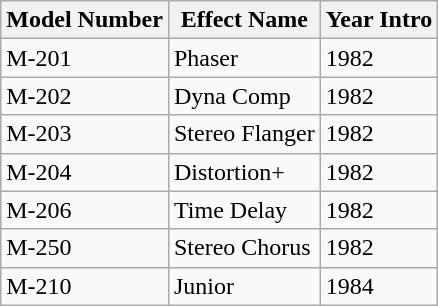<table class="wikitable">
<tr>
<th>Model Number</th>
<th>Effect Name</th>
<th>Year Intro</th>
</tr>
<tr>
<td>M-201</td>
<td>Phaser</td>
<td>1982</td>
</tr>
<tr>
<td>M-202</td>
<td>Dyna Comp</td>
<td>1982</td>
</tr>
<tr>
<td>M-203</td>
<td>Stereo Flanger</td>
<td>1982</td>
</tr>
<tr>
<td>M-204</td>
<td>Distortion+</td>
<td>1982</td>
</tr>
<tr>
<td>M-206</td>
<td>Time Delay</td>
<td>1982</td>
</tr>
<tr>
<td>M-250</td>
<td>Stereo Chorus</td>
<td>1982</td>
</tr>
<tr>
<td>M-210</td>
<td>Junior</td>
<td>1984</td>
</tr>
</table>
